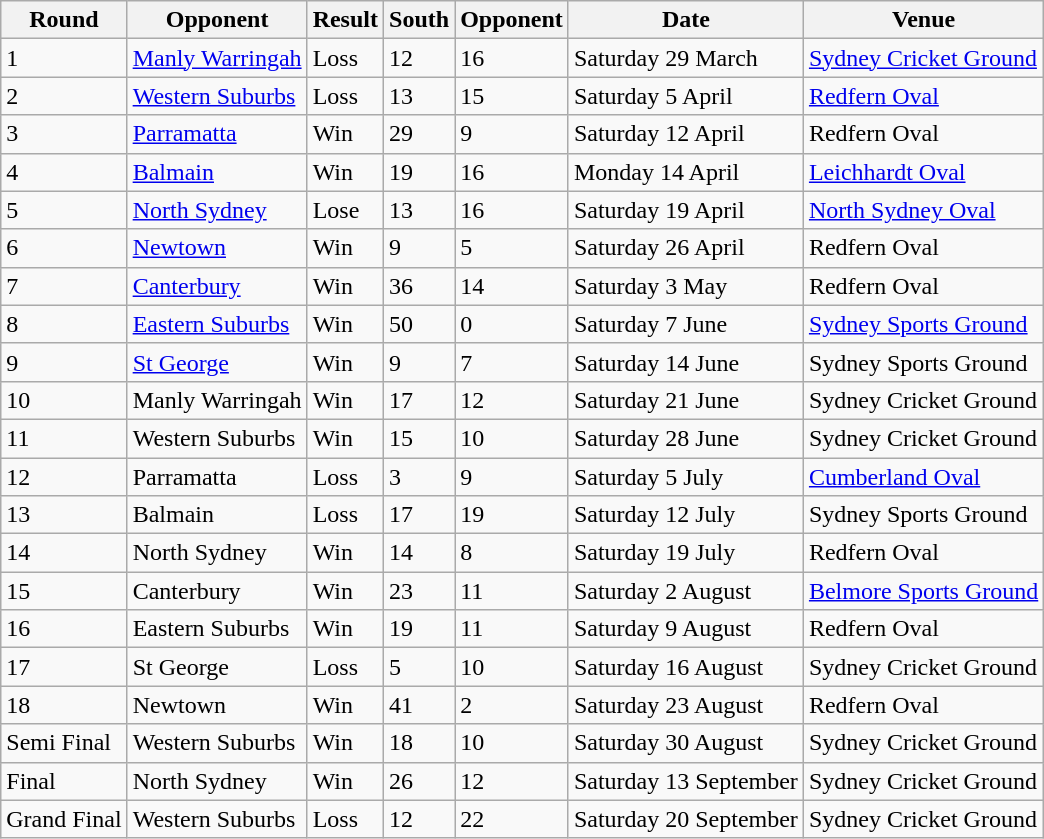<table class="wikitable" style="text-align:left;">
<tr>
<th>Round</th>
<th>Opponent</th>
<th>Result</th>
<th>South</th>
<th>Opponent</th>
<th>Date</th>
<th>Venue</th>
</tr>
<tr>
<td>1</td>
<td><a href='#'>Manly Warringah</a></td>
<td>Loss</td>
<td>12</td>
<td>16</td>
<td>Saturday 29 March</td>
<td><a href='#'>Sydney Cricket Ground</a></td>
</tr>
<tr>
<td>2</td>
<td><a href='#'>Western Suburbs</a></td>
<td>Loss</td>
<td>13</td>
<td>15</td>
<td>Saturday 5 April</td>
<td><a href='#'>Redfern Oval</a></td>
</tr>
<tr>
<td>3</td>
<td><a href='#'>Parramatta</a></td>
<td>Win</td>
<td>29</td>
<td>9</td>
<td>Saturday 12 April</td>
<td>Redfern Oval</td>
</tr>
<tr>
<td>4</td>
<td><a href='#'>Balmain</a></td>
<td>Win</td>
<td>19</td>
<td>16</td>
<td>Monday 14 April</td>
<td><a href='#'>Leichhardt Oval</a></td>
</tr>
<tr>
<td>5</td>
<td><a href='#'>North Sydney</a></td>
<td>Lose</td>
<td>13</td>
<td>16</td>
<td>Saturday 19 April</td>
<td><a href='#'>North Sydney Oval</a></td>
</tr>
<tr>
<td>6</td>
<td><a href='#'>Newtown</a></td>
<td>Win</td>
<td>9</td>
<td>5</td>
<td>Saturday 26 April</td>
<td>Redfern Oval</td>
</tr>
<tr>
<td>7</td>
<td><a href='#'>Canterbury</a></td>
<td>Win</td>
<td>36</td>
<td>14</td>
<td>Saturday 3 May</td>
<td>Redfern Oval</td>
</tr>
<tr>
<td>8</td>
<td><a href='#'>Eastern Suburbs</a></td>
<td>Win</td>
<td>50</td>
<td>0</td>
<td>Saturday 7 June</td>
<td><a href='#'>Sydney Sports Ground</a></td>
</tr>
<tr>
<td>9</td>
<td><a href='#'>St George</a></td>
<td>Win</td>
<td>9</td>
<td>7</td>
<td>Saturday 14 June</td>
<td>Sydney Sports Ground</td>
</tr>
<tr>
<td>10</td>
<td>Manly Warringah</td>
<td>Win</td>
<td>17</td>
<td>12</td>
<td>Saturday 21 June</td>
<td>Sydney Cricket Ground</td>
</tr>
<tr>
<td>11</td>
<td>Western Suburbs</td>
<td>Win</td>
<td>15</td>
<td>10</td>
<td>Saturday 28 June</td>
<td>Sydney Cricket Ground</td>
</tr>
<tr>
<td>12</td>
<td>Parramatta</td>
<td>Loss</td>
<td>3</td>
<td>9</td>
<td>Saturday 5 July</td>
<td><a href='#'>Cumberland Oval</a></td>
</tr>
<tr>
<td>13</td>
<td>Balmain</td>
<td>Loss</td>
<td>17</td>
<td>19</td>
<td>Saturday 12 July</td>
<td>Sydney Sports Ground</td>
</tr>
<tr>
<td>14</td>
<td>North Sydney</td>
<td>Win</td>
<td>14</td>
<td>8</td>
<td>Saturday 19 July</td>
<td>Redfern Oval</td>
</tr>
<tr>
<td>15</td>
<td>Canterbury</td>
<td>Win</td>
<td>23</td>
<td>11</td>
<td>Saturday 2 August</td>
<td><a href='#'>Belmore Sports Ground</a></td>
</tr>
<tr>
<td>16</td>
<td>Eastern Suburbs</td>
<td>Win</td>
<td>19</td>
<td>11</td>
<td>Saturday 9 August</td>
<td>Redfern Oval</td>
</tr>
<tr>
<td>17</td>
<td>St George</td>
<td>Loss</td>
<td>5</td>
<td>10</td>
<td>Saturday 16 August</td>
<td>Sydney Cricket Ground</td>
</tr>
<tr>
<td>18</td>
<td>Newtown</td>
<td>Win</td>
<td>41</td>
<td>2</td>
<td>Saturday 23 August</td>
<td>Redfern Oval</td>
</tr>
<tr>
<td>Semi Final</td>
<td>Western Suburbs</td>
<td>Win</td>
<td>18</td>
<td>10</td>
<td>Saturday 30 August</td>
<td>Sydney Cricket Ground</td>
</tr>
<tr>
<td>Final</td>
<td>North Sydney</td>
<td>Win</td>
<td>26</td>
<td>12</td>
<td>Saturday 13 September</td>
<td>Sydney Cricket Ground</td>
</tr>
<tr>
<td>Grand Final</td>
<td>Western Suburbs</td>
<td>Loss</td>
<td>12</td>
<td>22</td>
<td>Saturday 20 September</td>
<td>Sydney Cricket Ground</td>
</tr>
</table>
